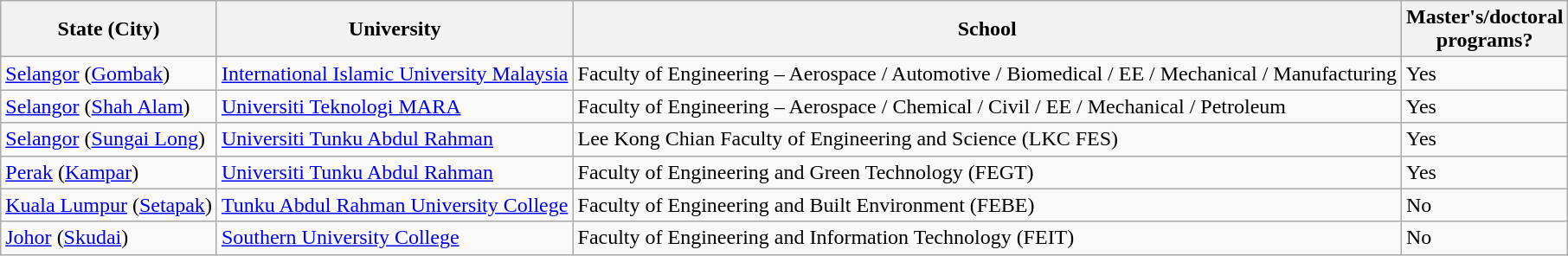<table class="wikitable sortable">
<tr>
<th>State (City)</th>
<th>University</th>
<th>School</th>
<th>Master's/doctoral<br>programs?</th>
</tr>
<tr>
<td><a href='#'>Selangor</a> (<a href='#'>Gombak</a>)</td>
<td><a href='#'>International Islamic University Malaysia</a></td>
<td>Faculty of Engineering – Aerospace / Automotive / Biomedical / EE / Mechanical / Manufacturing</td>
<td>Yes</td>
</tr>
<tr>
<td><a href='#'>Selangor</a> (<a href='#'>Shah Alam</a>)</td>
<td><a href='#'>Universiti Teknologi MARA</a></td>
<td>Faculty of Engineering – Aerospace / Chemical / Civil / EE / Mechanical / Petroleum</td>
<td>Yes</td>
</tr>
<tr>
<td><a href='#'>Selangor</a> (<a href='#'>Sungai Long</a>)</td>
<td><a href='#'>Universiti Tunku Abdul Rahman</a></td>
<td>Lee Kong Chian Faculty of Engineering and Science (LKC FES)</td>
<td>Yes</td>
</tr>
<tr>
<td><a href='#'>Perak</a> (<a href='#'>Kampar</a>)</td>
<td><a href='#'>Universiti Tunku Abdul Rahman</a></td>
<td>Faculty of Engineering and Green Technology (FEGT)</td>
<td>Yes</td>
</tr>
<tr>
<td><a href='#'>Kuala Lumpur</a> (<a href='#'>Setapak</a>)</td>
<td><a href='#'>Tunku Abdul Rahman University College</a></td>
<td>Faculty of Engineering and Built Environment (FEBE)</td>
<td>No</td>
</tr>
<tr>
<td><a href='#'>Johor</a> (<a href='#'>Skudai</a>)</td>
<td><a href='#'>Southern University College</a></td>
<td>Faculty of Engineering and Information Technology (FEIT)</td>
<td>No</td>
</tr>
</table>
